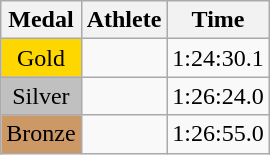<table class="wikitable">
<tr>
<th>Medal</th>
<th>Athlete</th>
<th>Time</th>
</tr>
<tr>
<td style="text-align:center;background-color:gold;">Gold</td>
<td></td>
<td>1:24:30.1</td>
</tr>
<tr>
<td style="text-align:center;background-color:silver;">Silver</td>
<td></td>
<td>1:26:24.0</td>
</tr>
<tr>
<td style="text-align:center;background-color:#CC9966;">Bronze</td>
<td></td>
<td>1:26:55.0</td>
</tr>
</table>
